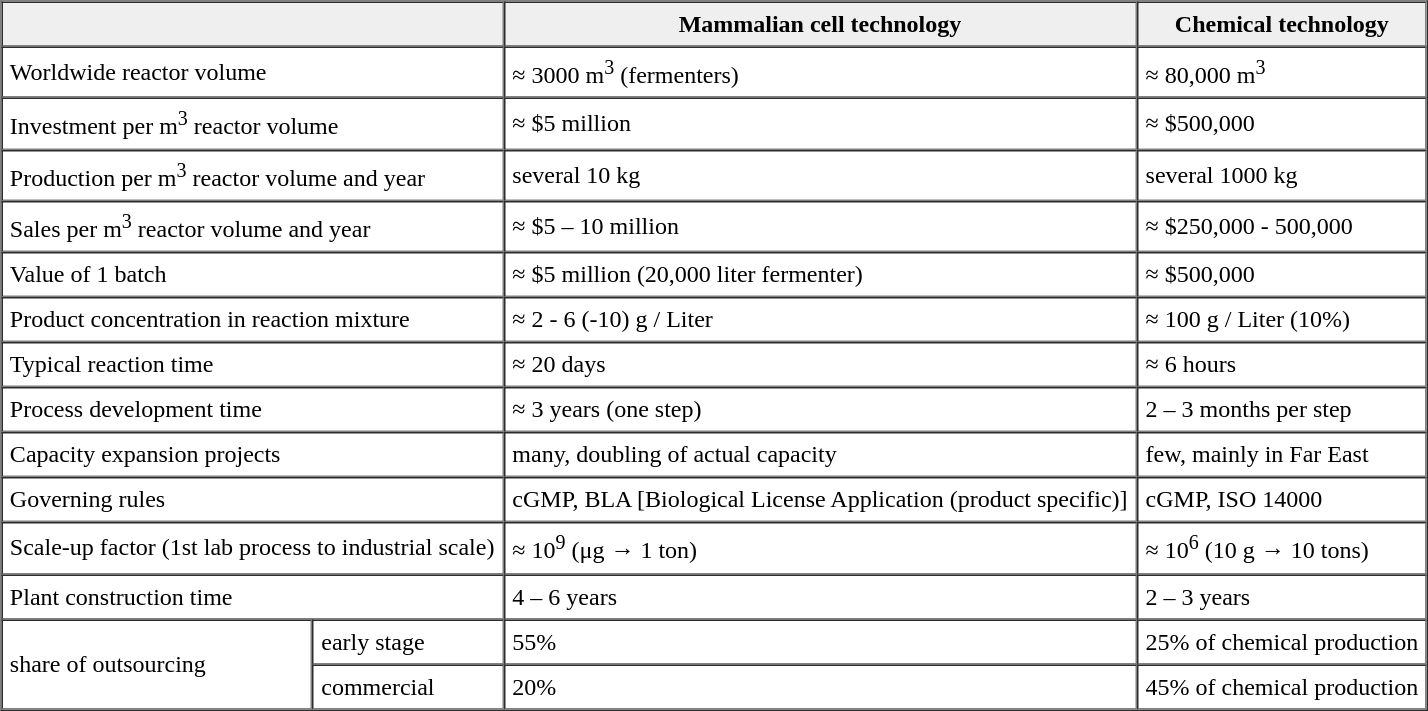<table " border="1" cellpadding="5" cellspacing="0" align="center">
<tr>
<th colspan="2" style="background: #efefef;"></th>
<th style="background: #efefef;">Mammalian cell technology</th>
<th style="background: #efefef;">Chemical technology</th>
</tr>
<tr>
<td colspan="2">Worldwide reactor volume</td>
<td>≈ 3000 m<sup>3</sup> (fermenters)</td>
<td>≈ 80,000 m<sup>3</sup></td>
</tr>
<tr>
<td colspan="2">Investment per m<sup>3</sup> reactor volume</td>
<td>≈ $5 million</td>
<td>≈ $500,000</td>
</tr>
<tr>
<td colspan="2">Production per m<sup>3</sup> reactor volume and year</td>
<td>several 10 kg</td>
<td>several 1000 kg</td>
</tr>
<tr>
<td colspan="2">Sales per m<sup>3</sup> reactor volume and year</td>
<td>≈ $5 – 10 million</td>
<td>≈ $250,000 - 500,000</td>
</tr>
<tr>
<td colspan="2">Value of 1 batch</td>
<td>≈ $5 million (20,000 liter fermenter)</td>
<td>≈ $500,000</td>
</tr>
<tr>
<td colspan="2">Product concentration in reaction mixture</td>
<td>≈ 2 - 6 (-10) g / Liter</td>
<td>≈ 100 g / Liter (10%)</td>
</tr>
<tr>
<td colspan="2">Typical reaction time</td>
<td>≈ 20 days</td>
<td>≈ 6 hours</td>
</tr>
<tr>
<td colspan="2">Process development time</td>
<td>≈ 3 years (one step)</td>
<td>2 – 3 months per step</td>
</tr>
<tr>
<td colspan="2">Capacity expansion projects</td>
<td>many, doubling of actual capacity</td>
<td>few, mainly in Far East</td>
</tr>
<tr>
<td colspan="2">Governing rules</td>
<td>cGMP, BLA [Biological License Application (product specific)]</td>
<td>cGMP, ISO 14000</td>
</tr>
<tr>
<td colspan="2">Scale-up factor (1st lab process to industrial scale)</td>
<td>≈ 10<sup>9</sup> (μg → 1 ton)</td>
<td>≈  10<sup>6</sup> (10 g → 10 tons)</td>
</tr>
<tr>
<td colspan="2">Plant construction time</td>
<td>4 – 6 years</td>
<td>2 – 3 years</td>
</tr>
<tr>
<td rowspan="2">share of outsourcing</td>
<td>early stage</td>
<td>55%</td>
<td>25% of chemical production</td>
</tr>
<tr>
<td>commercial</td>
<td>20%</td>
<td>45% of chemical production</td>
</tr>
<tr>
</tr>
</table>
